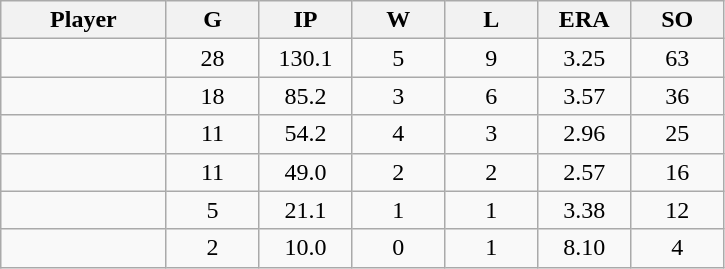<table class="wikitable sortable">
<tr>
<th bgcolor="#DDDDFF" width="16%">Player</th>
<th bgcolor="#DDDDFF" width="9%">G</th>
<th bgcolor="#DDDDFF" width="9%">IP</th>
<th bgcolor="#DDDDFF" width="9%">W</th>
<th bgcolor="#DDDDFF" width="9%">L</th>
<th bgcolor="#DDDDFF" width="9%">ERA</th>
<th bgcolor="#DDDDFF" width="9%">SO</th>
</tr>
<tr align="center">
<td></td>
<td>28</td>
<td>130.1</td>
<td>5</td>
<td>9</td>
<td>3.25</td>
<td>63</td>
</tr>
<tr align="center">
<td></td>
<td>18</td>
<td>85.2</td>
<td>3</td>
<td>6</td>
<td>3.57</td>
<td>36</td>
</tr>
<tr align="center">
<td></td>
<td>11</td>
<td>54.2</td>
<td>4</td>
<td>3</td>
<td>2.96</td>
<td>25</td>
</tr>
<tr align="center">
<td></td>
<td>11</td>
<td>49.0</td>
<td>2</td>
<td>2</td>
<td>2.57</td>
<td>16</td>
</tr>
<tr align="center">
<td></td>
<td>5</td>
<td>21.1</td>
<td>1</td>
<td>1</td>
<td>3.38</td>
<td>12</td>
</tr>
<tr align="center">
<td></td>
<td>2</td>
<td>10.0</td>
<td>0</td>
<td>1</td>
<td>8.10</td>
<td>4</td>
</tr>
</table>
